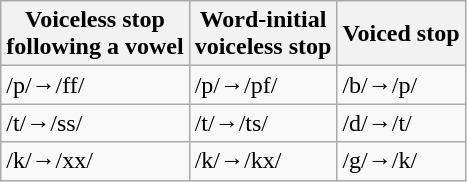<table class="wikitable">
<tr>
<th>Voiceless stop<br>following a vowel</th>
<th>Word-initial<br>voiceless stop</th>
<th>Voiced stop</th>
</tr>
<tr>
<td>/p/→/ff/</td>
<td>/p/→/pf/</td>
<td>/b/→/p/</td>
</tr>
<tr>
<td>/t/→/ss/</td>
<td>/t/→/ts/</td>
<td>/d/→/t/</td>
</tr>
<tr>
<td>/k/→/xx/</td>
<td>/k/→/kx/</td>
<td>/g/→/k/</td>
</tr>
</table>
